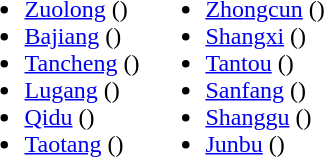<table>
<tr>
<td valign="top"><br><ul><li><a href='#'>Zuolong</a> ()</li><li><a href='#'>Bajiang</a> ()</li><li><a href='#'>Tancheng</a> ()</li><li><a href='#'>Lugang</a> ()</li><li><a href='#'>Qidu</a> ()</li><li><a href='#'>Taotang</a> ()</li></ul></td>
<td valign="top"><br><ul><li><a href='#'>Zhongcun</a> ()</li><li><a href='#'>Shangxi</a> ()</li><li><a href='#'>Tantou</a> ()</li><li><a href='#'>Sanfang</a> ()</li><li><a href='#'>Shanggu</a> ()</li><li><a href='#'>Junbu</a> ()</li></ul></td>
</tr>
</table>
